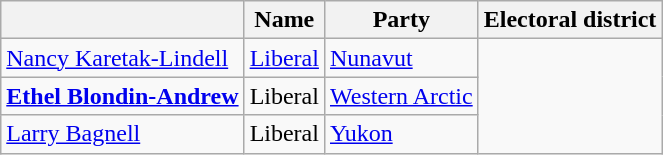<table class="wikitable">
<tr>
<th></th>
<th>Name</th>
<th>Party</th>
<th>Electoral district</th>
</tr>
<tr>
<td><a href='#'>Nancy Karetak-Lindell</a></td>
<td><a href='#'>Liberal</a></td>
<td><a href='#'>Nunavut</a></td>
</tr>
<tr>
<td><strong><a href='#'>Ethel Blondin-Andrew</a></strong></td>
<td>Liberal</td>
<td><a href='#'>Western Arctic</a></td>
</tr>
<tr>
<td><a href='#'>Larry Bagnell</a></td>
<td>Liberal</td>
<td><a href='#'>Yukon</a></td>
</tr>
</table>
